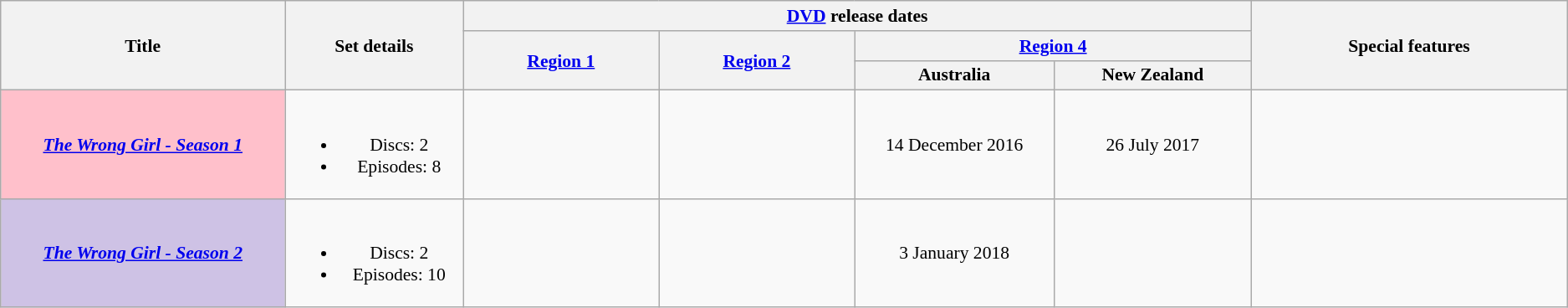<table class="wikitable plainrowheaders" style="font-size:90%; text-align: center">
<tr>
<th scope="col" rowspan="3" style="width: 18em;">Title</th>
<th scope="col" rowspan="3" style="width: 10em;">Set details</th>
<th scope="col" colspan="4"><a href='#'>DVD</a> release dates</th>
<th scope="col" rowspan="3" style="width: 20em;">Special features</th>
</tr>
<tr>
<th scope="col" style="width: 12em; font-size: 100%;" rowspan="2"><a href='#'>Region 1</a></th>
<th scope="col" style="width: 12em; font-size: 100%;" rowspan="2"><a href='#'>Region 2</a></th>
<th scope="col" style="width: 24em; font-size: 100%;" colspan="2"><a href='#'>Region 4</a></th>
</tr>
<tr>
<th scope="col" style="width: 12em; font-size: 100%;">Australia</th>
<th scope="col" style="width: 12em; font-size: 100%;">New Zealand</th>
</tr>
<tr>
<th scope="row" style="text-align:center; background:#FFC0CB;"><a href='#'><span><em>The Wrong Girl - Season 1</em></span></a></th>
<td><br><ul><li>Discs: 2</li><li>Episodes: 8</li></ul></td>
<td></td>
<td></td>
<td>14 December 2016</td>
<td>26 July 2017</td>
<td></td>
</tr>
<tr>
<th scope="row" style="text-align:center; background:#CEC2E5;"><a href='#'><span><em>The Wrong Girl - Season 2</em></span></a></th>
<td><br><ul><li>Discs: 2</li><li>Episodes: 10</li></ul></td>
<td></td>
<td></td>
<td>3 January 2018</td>
<td></td>
<td></td>
</tr>
</table>
